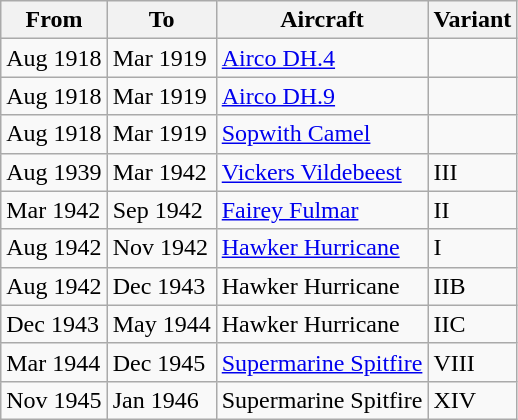<table class="wikitable">
<tr>
<th>From</th>
<th>To</th>
<th>Aircraft</th>
<th>Variant</th>
</tr>
<tr>
<td>Aug 1918</td>
<td>Mar 1919</td>
<td><a href='#'>Airco DH.4</a></td>
<td></td>
</tr>
<tr>
<td>Aug 1918</td>
<td>Mar 1919</td>
<td><a href='#'>Airco DH.9</a></td>
<td></td>
</tr>
<tr>
<td>Aug 1918</td>
<td>Mar 1919</td>
<td><a href='#'>Sopwith Camel</a></td>
<td></td>
</tr>
<tr>
<td>Aug 1939</td>
<td>Mar 1942</td>
<td><a href='#'>Vickers Vildebeest</a></td>
<td>III</td>
</tr>
<tr>
<td>Mar 1942</td>
<td>Sep 1942</td>
<td><a href='#'>Fairey Fulmar</a></td>
<td>II</td>
</tr>
<tr>
<td>Aug 1942</td>
<td>Nov 1942</td>
<td><a href='#'>Hawker Hurricane</a></td>
<td>I</td>
</tr>
<tr>
<td>Aug 1942</td>
<td>Dec 1943</td>
<td>Hawker Hurricane</td>
<td>IIB</td>
</tr>
<tr>
<td>Dec 1943</td>
<td>May 1944</td>
<td>Hawker Hurricane</td>
<td>IIC</td>
</tr>
<tr>
<td>Mar 1944</td>
<td>Dec 1945</td>
<td><a href='#'>Supermarine Spitfire</a></td>
<td>VIII</td>
</tr>
<tr>
<td>Nov 1945</td>
<td>Jan 1946</td>
<td>Supermarine Spitfire</td>
<td>XIV</td>
</tr>
</table>
